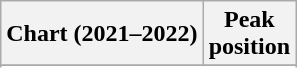<table class="wikitable sortable plainrowheaders" style="text-align:center">
<tr>
<th scope="col">Chart (2021–2022)</th>
<th scope="col">Peak<br>position</th>
</tr>
<tr>
</tr>
<tr>
</tr>
</table>
